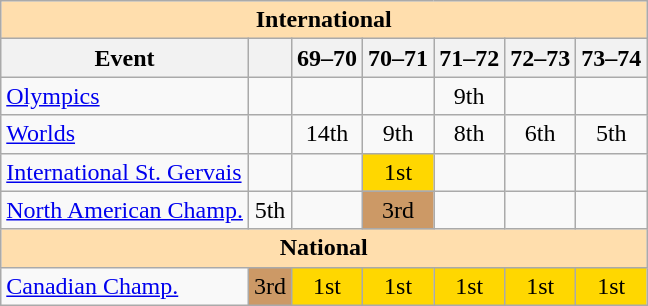<table class="wikitable" style="text-align:center">
<tr>
<th style="background-color: #ffdead; " colspan=7 align=center>International</th>
</tr>
<tr>
<th>Event</th>
<th></th>
<th>69–70</th>
<th>70–71</th>
<th>71–72</th>
<th>72–73</th>
<th>73–74</th>
</tr>
<tr>
<td align=left><a href='#'>Olympics</a></td>
<td></td>
<td></td>
<td></td>
<td>9th</td>
<td></td>
<td></td>
</tr>
<tr>
<td align=left><a href='#'>Worlds</a></td>
<td></td>
<td>14th</td>
<td>9th</td>
<td>8th</td>
<td>6th</td>
<td>5th</td>
</tr>
<tr>
<td align=left><a href='#'>International St. Gervais</a></td>
<td></td>
<td></td>
<td bgcolor=gold>1st</td>
<td></td>
<td></td>
<td></td>
</tr>
<tr>
<td align=left><a href='#'>North American Champ.</a></td>
<td>5th</td>
<td></td>
<td bgcolor=cc9966>3rd</td>
<td></td>
<td></td>
<td></td>
</tr>
<tr>
<th style="background-color: #ffdead; " colspan=7 align=center>National</th>
</tr>
<tr>
<td align=left><a href='#'>Canadian Champ.</a></td>
<td bgcolor=cc9966>3rd</td>
<td bgcolor=gold>1st</td>
<td bgcolor=gold>1st</td>
<td bgcolor=gold>1st</td>
<td bgcolor=gold>1st</td>
<td bgcolor=gold>1st</td>
</tr>
</table>
